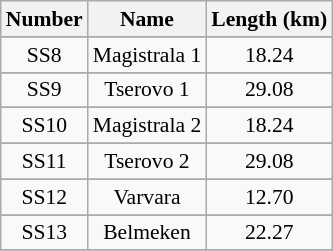<table class="wikitable" border="1" style="font-size:90%;">
<tr>
<th>Number</th>
<th>Name</th>
<th>Length (km)</th>
</tr>
<tr>
</tr>
<tr>
<td rowspan=1 align=center>SS8</td>
<td rowspan=1 align=center>Magistrala 1</td>
<td rowspan=1 align=center>18.24</td>
</tr>
<tr>
</tr>
<tr>
<td rowspan=1 align=center>SS9</td>
<td rowspan=1 align=center>Tserovo 1</td>
<td rowspan=1 align=center>29.08</td>
</tr>
<tr>
</tr>
<tr>
<td rowspan=1 align=center>SS10</td>
<td rowspan=1 align=center>Magistrala 2</td>
<td rowspan=1 align=center>18.24</td>
</tr>
<tr>
</tr>
<tr>
<td rowspan=1 align=center>SS11</td>
<td rowspan=1 align=center>Tserovo 2</td>
<td rowspan=1 align=center>29.08</td>
</tr>
<tr>
</tr>
<tr>
<td rowspan=1 align=center>SS12</td>
<td rowspan=1 align=center>Varvara</td>
<td rowspan=1 align=center>12.70</td>
</tr>
<tr>
</tr>
<tr>
<td rowspan=1 align=center>SS13</td>
<td rowspan=1 align=center>Belmeken</td>
<td rowspan=1 align=center>22.27</td>
</tr>
<tr>
</tr>
</table>
